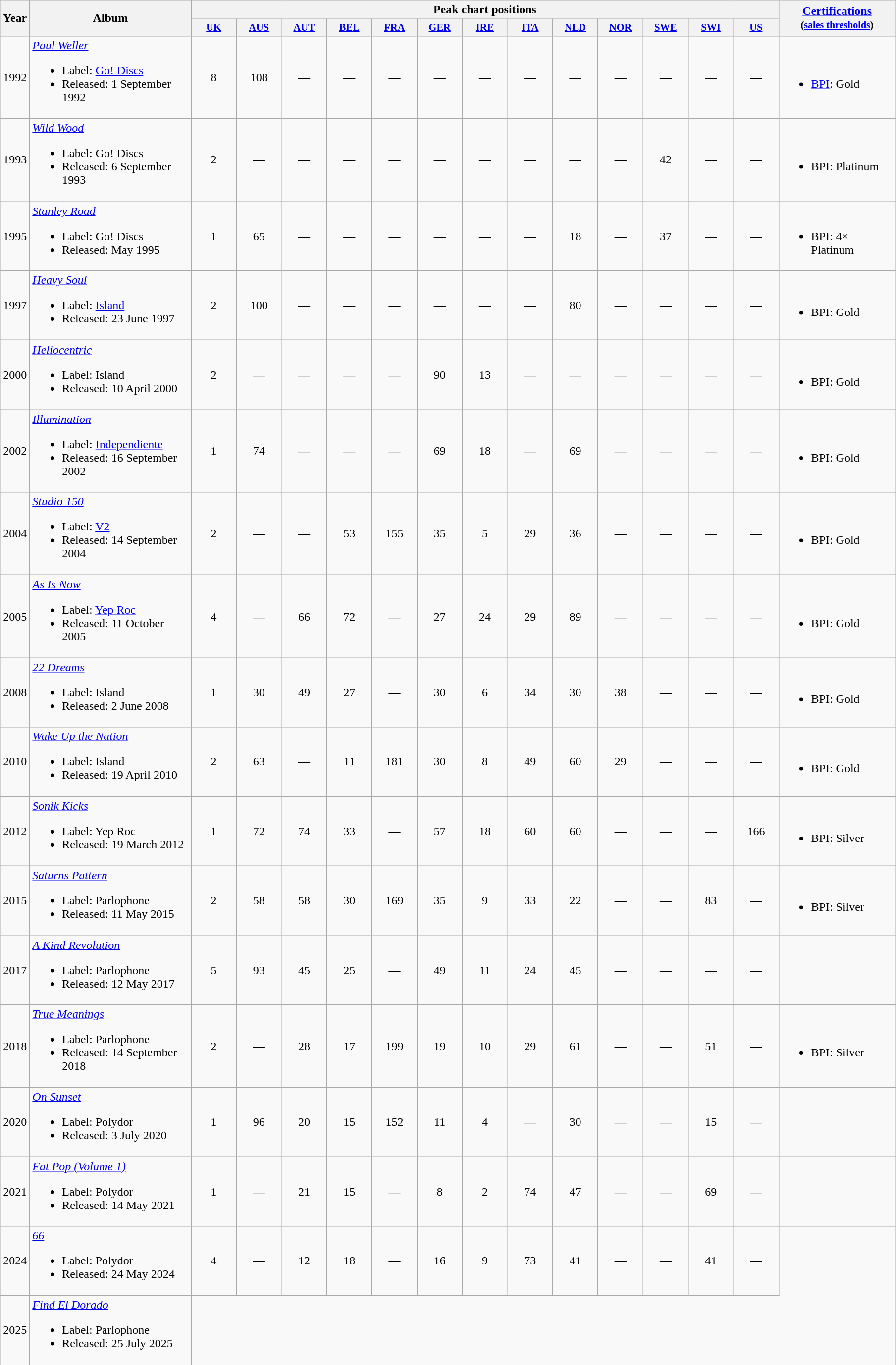<table class="wikitable" style="text-align:left;">
<tr>
<th scope="col" rowspan="2">Year</th>
<th scope="col" rowspan="2" style="width:210px;">Album</th>
<th scope="col" colspan="13">Peak chart positions</th>
<th scope="col" rowspan="2" style="width:150px;"><a href='#'>Certifications</a><br><small>(<a href='#'>sales thresholds</a>)</small></th>
</tr>
<tr>
<th scope="col" style="width:4em;font-size:85%"><a href='#'>UK</a><br></th>
<th scope="col" style="width:4em;font-size:85%"><a href='#'>AUS</a><br></th>
<th scope="col" style="width:4em;font-size:85%"><a href='#'>AUT</a><br></th>
<th scope="col" style="width:4em;font-size:85%"><a href='#'>BEL</a><br></th>
<th scope="col" style="width:4em;font-size:85%"><a href='#'>FRA</a><br></th>
<th scope="col" style="width:4em;font-size:85%"><a href='#'>GER</a><br></th>
<th scope="col" style="width:4em;font-size:85%"><a href='#'>IRE</a><br></th>
<th scope="col" style="width:4em;font-size:85%"><a href='#'>ITA</a><br></th>
<th scope="col" style="width:4em;font-size:85%"><a href='#'>NLD</a><br></th>
<th scope="col" style="width:4em;font-size:85%"><a href='#'>NOR</a><br></th>
<th scope="col" style="width:4em;font-size:85%"><a href='#'>SWE</a><br></th>
<th scope="col" style="width:4em;font-size:85%"><a href='#'>SWI</a><br></th>
<th scope="col" style="width:4em;font-size:85%"><a href='#'>US</a><br></th>
</tr>
<tr>
<td>1992</td>
<td><em><a href='#'>Paul Weller</a></em><br><ul><li>Label: <a href='#'>Go! Discs</a></li><li>Released: 1 September 1992</li></ul></td>
<td style="text-align:center;">8</td>
<td style="text-align:center;">108</td>
<td style="text-align:center;">—</td>
<td style="text-align:center;">—</td>
<td style="text-align:center;">—</td>
<td style="text-align:center;">—</td>
<td style="text-align:center;">—</td>
<td style="text-align:center;">—</td>
<td style="text-align:center;">—</td>
<td style="text-align:center;">—</td>
<td style="text-align:center;">—</td>
<td style="text-align:center;">—</td>
<td style="text-align:center;">—</td>
<td><br><ul><li><a href='#'>BPI</a>: Gold</li></ul></td>
</tr>
<tr>
<td>1993</td>
<td><em><a href='#'>Wild Wood</a></em><br><ul><li>Label: Go! Discs</li><li>Released: 6 September 1993</li></ul></td>
<td style="text-align:center;">2</td>
<td style="text-align:center;">—</td>
<td style="text-align:center;">—</td>
<td style="text-align:center;">—</td>
<td style="text-align:center;">—</td>
<td style="text-align:center;">—</td>
<td style="text-align:center;">—</td>
<td style="text-align:center;">—</td>
<td style="text-align:center;">—</td>
<td style="text-align:center;">—</td>
<td style="text-align:center;">42</td>
<td style="text-align:center;">—</td>
<td style="text-align:center;">—</td>
<td><br><ul><li>BPI: Platinum</li></ul></td>
</tr>
<tr>
<td>1995</td>
<td><em><a href='#'>Stanley Road</a></em><br><ul><li>Label: Go! Discs</li><li>Released: May 1995</li></ul></td>
<td style="text-align:center;">1</td>
<td style="text-align:center;">65</td>
<td style="text-align:center;">—</td>
<td style="text-align:center;">—</td>
<td style="text-align:center;">—</td>
<td style="text-align:center;">—</td>
<td style="text-align:center;">—</td>
<td style="text-align:center;">—</td>
<td style="text-align:center;">18</td>
<td style="text-align:center;">—</td>
<td style="text-align:center;">37</td>
<td style="text-align:center;">—</td>
<td style="text-align:center;">—</td>
<td><br><ul><li>BPI: 4× Platinum</li></ul></td>
</tr>
<tr>
<td>1997</td>
<td><em><a href='#'>Heavy Soul</a></em><br><ul><li>Label: <a href='#'>Island</a></li><li>Released: 23 June 1997</li></ul></td>
<td style="text-align:center;">2</td>
<td style="text-align:center;">100</td>
<td style="text-align:center;">—</td>
<td style="text-align:center;">—</td>
<td style="text-align:center;">—</td>
<td style="text-align:center;">—</td>
<td style="text-align:center;">—</td>
<td style="text-align:center;">—</td>
<td style="text-align:center;">80</td>
<td style="text-align:center;">—</td>
<td style="text-align:center;">—</td>
<td style="text-align:center;">—</td>
<td style="text-align:center;">—</td>
<td><br><ul><li>BPI: Gold</li></ul></td>
</tr>
<tr>
<td>2000</td>
<td><em><a href='#'>Heliocentric</a></em><br><ul><li>Label: Island</li><li>Released: 10 April 2000</li></ul></td>
<td style="text-align:center;">2</td>
<td style="text-align:center;">—</td>
<td style="text-align:center;">—</td>
<td style="text-align:center;">—</td>
<td style="text-align:center;">—</td>
<td style="text-align:center;">90</td>
<td style="text-align:center;">13</td>
<td style="text-align:center;">—</td>
<td style="text-align:center;">—</td>
<td style="text-align:center;">—</td>
<td style="text-align:center;">—</td>
<td style="text-align:center;">—</td>
<td style="text-align:center;">—</td>
<td><br><ul><li>BPI: Gold</li></ul></td>
</tr>
<tr>
<td>2002</td>
<td><em><a href='#'>Illumination</a></em><br><ul><li>Label: <a href='#'>Independiente</a></li><li>Released: 16 September 2002</li></ul></td>
<td style="text-align:center;">1</td>
<td style="text-align:center;">74</td>
<td style="text-align:center;">—</td>
<td style="text-align:center;">—</td>
<td style="text-align:center;">—</td>
<td style="text-align:center;">69</td>
<td style="text-align:center;">18</td>
<td style="text-align:center;">—</td>
<td style="text-align:center;">69</td>
<td style="text-align:center;">—</td>
<td style="text-align:center;">—</td>
<td style="text-align:center;">—</td>
<td style="text-align:center;">—</td>
<td><br><ul><li>BPI: Gold</li></ul></td>
</tr>
<tr>
<td>2004</td>
<td><em><a href='#'>Studio 150</a></em><br><ul><li>Label: <a href='#'>V2</a></li><li>Released: 14 September 2004</li></ul></td>
<td style="text-align:center;">2</td>
<td style="text-align:center;">—</td>
<td style="text-align:center;">—</td>
<td style="text-align:center;">53</td>
<td style="text-align:center;">155</td>
<td style="text-align:center;">35</td>
<td style="text-align:center;">5</td>
<td style="text-align:center;">29</td>
<td style="text-align:center;">36</td>
<td style="text-align:center;">—</td>
<td style="text-align:center;">—</td>
<td style="text-align:center;">—</td>
<td style="text-align:center;">—</td>
<td><br><ul><li>BPI: Gold</li></ul></td>
</tr>
<tr>
<td>2005</td>
<td><em><a href='#'>As Is Now</a></em><br><ul><li>Label: <a href='#'>Yep Roc</a></li><li>Released: 11 October 2005</li></ul></td>
<td style="text-align:center;">4</td>
<td style="text-align:center;">—</td>
<td style="text-align:center;">66</td>
<td style="text-align:center;">72</td>
<td style="text-align:center;">—</td>
<td style="text-align:center;">27</td>
<td style="text-align:center;">24</td>
<td style="text-align:center;">29</td>
<td style="text-align:center;">89</td>
<td style="text-align:center;">—</td>
<td style="text-align:center;">—</td>
<td style="text-align:center;">—</td>
<td style="text-align:center;">—</td>
<td><br><ul><li>BPI: Gold</li></ul></td>
</tr>
<tr>
<td>2008</td>
<td><em><a href='#'>22 Dreams</a></em><br><ul><li>Label: Island</li><li>Released: 2 June 2008</li></ul></td>
<td style="text-align:center;">1</td>
<td style="text-align:center;">30</td>
<td style="text-align:center;">49</td>
<td style="text-align:center;">27</td>
<td style="text-align:center;">—</td>
<td style="text-align:center;">30</td>
<td style="text-align:center;">6</td>
<td style="text-align:center;">34</td>
<td style="text-align:center;">30</td>
<td style="text-align:center;">38</td>
<td style="text-align:center;">—</td>
<td style="text-align:center;">—</td>
<td style="text-align:center;">—</td>
<td><br><ul><li>BPI: Gold</li></ul></td>
</tr>
<tr>
<td>2010</td>
<td><em><a href='#'>Wake Up the Nation</a></em><br><ul><li>Label: Island</li><li>Released: 19 April 2010</li></ul></td>
<td style="text-align:center;">2</td>
<td style="text-align:center;">63</td>
<td style="text-align:center;">—</td>
<td style="text-align:center;">11</td>
<td style="text-align:center;">181</td>
<td style="text-align:center;">30</td>
<td style="text-align:center;">8</td>
<td style="text-align:center;">49</td>
<td style="text-align:center;">60</td>
<td style="text-align:center;">29</td>
<td style="text-align:center;">—</td>
<td style="text-align:center;">—</td>
<td style="text-align:center;">—</td>
<td><br><ul><li>BPI: Gold</li></ul></td>
</tr>
<tr>
<td>2012</td>
<td><em><a href='#'>Sonik Kicks</a></em><br><ul><li>Label: Yep Roc</li><li>Released: 19 March 2012</li></ul></td>
<td style="text-align:center;">1</td>
<td style="text-align:center;">72</td>
<td style="text-align:center;">74</td>
<td style="text-align:center;">33</td>
<td style="text-align:center;">—</td>
<td style="text-align:center;">57</td>
<td style="text-align:center;">18</td>
<td style="text-align:center;">60</td>
<td style="text-align:center;">60</td>
<td style="text-align:center;">—</td>
<td style="text-align:center;">—</td>
<td style="text-align:center;">—</td>
<td style="text-align:center;">166</td>
<td><br><ul><li>BPI: Silver</li></ul></td>
</tr>
<tr>
<td>2015</td>
<td><em><a href='#'>Saturns Pattern</a></em><br><ul><li>Label: Parlophone</li><li>Released: 11 May 2015</li></ul></td>
<td style="text-align:center;">2</td>
<td style="text-align:center;">58</td>
<td style="text-align:center;">58</td>
<td style="text-align:center;">30</td>
<td style="text-align:center;">169</td>
<td style="text-align:center;">35</td>
<td style="text-align:center;">9</td>
<td style="text-align:center;">33</td>
<td style="text-align:center;">22</td>
<td style="text-align:center;">—</td>
<td style="text-align:center;">—</td>
<td style="text-align:center;">83</td>
<td style="text-align:center;">—</td>
<td><br><ul><li>BPI: Silver</li></ul></td>
</tr>
<tr>
<td>2017</td>
<td><em><a href='#'>A Kind Revolution</a></em><br><ul><li>Label: Parlophone</li><li>Released: 12 May 2017</li></ul></td>
<td style="text-align:center;">5</td>
<td style="text-align:center;">93</td>
<td style="text-align:center;">45</td>
<td style="text-align:center;">25</td>
<td style="text-align:center;">—</td>
<td style="text-align:center;">49</td>
<td style="text-align:center;">11</td>
<td style="text-align:center;">24</td>
<td style="text-align:center;">45</td>
<td style="text-align:center;">—</td>
<td style="text-align:center;">—</td>
<td style="text-align:center;">—</td>
<td style="text-align:center;">—</td>
<td></td>
</tr>
<tr>
<td>2018</td>
<td><em><a href='#'>True Meanings</a></em><br><ul><li>Label: Parlophone</li><li>Released: 14 September 2018</li></ul></td>
<td style="text-align:center;">2</td>
<td style="text-align:center;">—</td>
<td style="text-align:center;">28<br></td>
<td style="text-align:center;">17</td>
<td style="text-align:center;">199</td>
<td style="text-align:center;">19</td>
<td style="text-align:center;">10</td>
<td style="text-align:center;">29</td>
<td style="text-align:center;">61</td>
<td style="text-align:center;">—</td>
<td style="text-align:center;">—</td>
<td style="text-align:center;">51</td>
<td style="text-align:center;">—</td>
<td><br><ul><li>BPI: Silver</li></ul></td>
</tr>
<tr>
<td>2020</td>
<td><em><a href='#'>On Sunset</a></em><br><ul><li>Label: Polydor</li><li>Released: 3 July 2020</li></ul></td>
<td style="text-align:center;">1</td>
<td style="text-align:center;">96</td>
<td style="text-align:center;">20</td>
<td style="text-align:center;">15</td>
<td style="text-align:center;">152</td>
<td style="text-align:center;">11</td>
<td style="text-align:center;">4</td>
<td style="text-align:center;">—</td>
<td style="text-align:center;">30</td>
<td style="text-align:center;">—</td>
<td style="text-align:center;">—</td>
<td style="text-align:center;">15</td>
<td style="text-align:center;">—</td>
<td></td>
</tr>
<tr>
<td>2021</td>
<td><em><a href='#'>Fat Pop (Volume 1)</a></em><br><ul><li>Label: Polydor</li><li>Released: 14 May 2021</li></ul></td>
<td style="text-align:center;">1</td>
<td style="text-align:center;">—</td>
<td style="text-align:center;">21</td>
<td style="text-align:center;">15</td>
<td style="text-align:center;">—</td>
<td style="text-align:center;">8</td>
<td style="text-align:center;">2</td>
<td style="text-align:center;">74</td>
<td style="text-align:center;">47</td>
<td style="text-align:center;">—</td>
<td style="text-align:center;">—</td>
<td style="text-align:center;">69</td>
<td style="text-align:center;">—</td>
<td></td>
</tr>
<tr>
<td>2024</td>
<td><em><a href='#'>66</a></em><br><ul><li>Label: Polydor</li><li>Released: 24 May 2024</li></ul></td>
<td style="text-align:center;">4</td>
<td style="text-align:center;">—</td>
<td style="text-align:center;">12</td>
<td style="text-align:center;">18</td>
<td style="text-align:center;">—</td>
<td style="text-align:center;">16</td>
<td style="text-align:center;">9<br></td>
<td style="text-align:center;">73<br></td>
<td style="text-align:center;">41</td>
<td style="text-align:center;">—</td>
<td style="text-align:center;">—</td>
<td style="text-align:center;">41</td>
<td style="text-align:center;">—</td>
</tr>
<tr>
<td>2025</td>
<td><em><a href='#'>Find El Dorado</a></em><br><ul><li>Label: Parlophone</li><li>Released: 25 July 2025</li></ul></td>
</tr>
</table>
